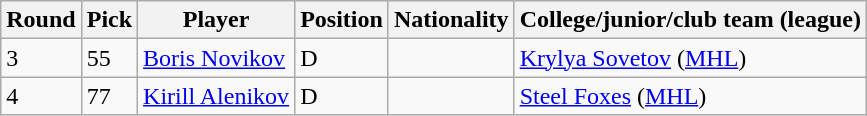<table class="wikitable">
<tr>
<th>Round</th>
<th>Pick</th>
<th>Player</th>
<th>Position</th>
<th>Nationality</th>
<th>College/junior/club team (league)</th>
</tr>
<tr>
<td>3</td>
<td>55</td>
<td><a href='#'>Boris Novikov</a></td>
<td>D</td>
<td></td>
<td><a href='#'>Krylya Sovetov</a> (<a href='#'>MHL</a>)</td>
</tr>
<tr>
<td>4</td>
<td>77</td>
<td><a href='#'>Kirill Alenikov</a></td>
<td>D</td>
<td></td>
<td><a href='#'>Steel Foxes</a> (<a href='#'>MHL</a>)</td>
</tr>
</table>
